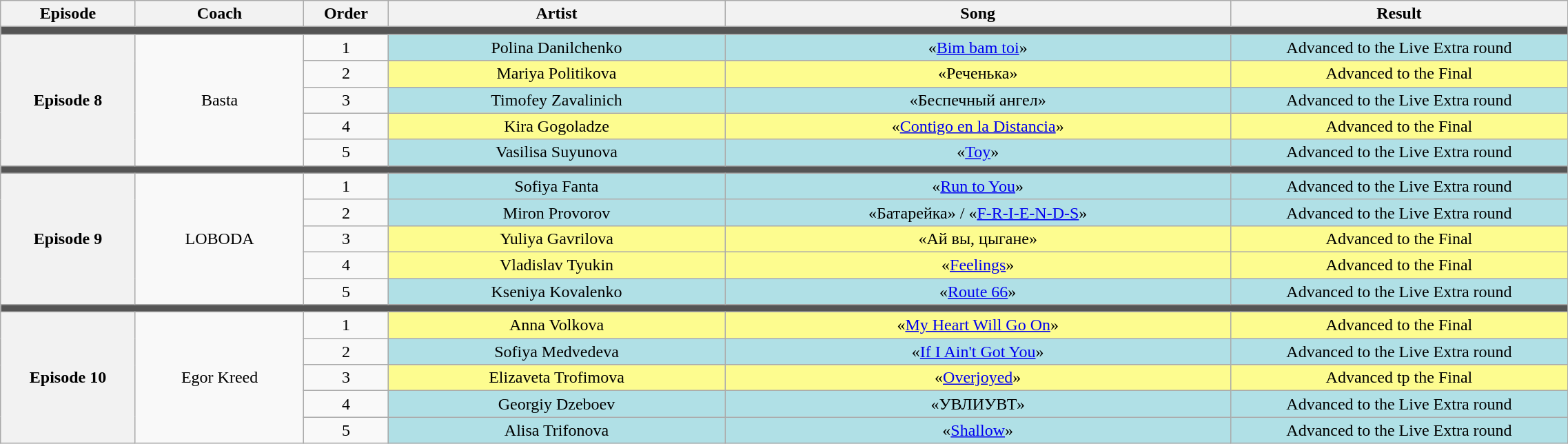<table class="wikitable" style="text-align: center; width:120%;">
<tr>
<th style="width:08%;">Episode</th>
<th style="width:10%;">Coach</th>
<th style="width:05%;">Order</th>
<th style="width:20%;">Artist</th>
<th style="width:30%;">Song</th>
<th style="width:20%;">Result</th>
</tr>
<tr>
<td colspan=6 style="background:#555;"></td>
</tr>
<tr>
<th rowspan=5>Episode 8 <br> </th>
<td rowspan=5>Basta</td>
<td>1</td>
<td style="background:#B0E0E6;">Polina Danilchenko</td>
<td style="background:#B0E0E6;">«<a href='#'>Bim bam toi</a>»</td>
<td style="background:#B0E0E6;">Advanced to the Live Extra round</td>
</tr>
<tr>
<td>2</td>
<td style="background:#fdfc8f">Mariya Politikova</td>
<td style="background:#fdfc8f">«Реченька»</td>
<td style="background:#fdfc8f">Advanced to the Final</td>
</tr>
<tr>
<td>3</td>
<td style="background:#B0E0E6;">Timofey Zavalinich</td>
<td style="background:#B0E0E6;">«Беспечный ангел»</td>
<td style="background:#B0E0E6;">Advanced to the Live Extra round</td>
</tr>
<tr>
<td>4</td>
<td style="background:#fdfc8f">Kira Gogoladze</td>
<td style="background:#fdfc8f">«<a href='#'>Contigo en la Distancia</a>»</td>
<td style="background:#fdfc8f">Advanced to the Final</td>
</tr>
<tr>
<td>5</td>
<td style="background:#B0E0E6;">Vasilisa Suyunova</td>
<td style="background:#B0E0E6;">«<a href='#'>Toy</a>»</td>
<td style="background:#B0E0E6;">Advanced to the Live Extra round</td>
</tr>
<tr>
<td colspan=6 style="background:#555;"></td>
</tr>
<tr>
<th rowspan=5>Episode 9 <br> </th>
<td rowspan=5>LOBODA</td>
<td>1</td>
<td style="background:#B0E0E6;">Sofiya Fanta</td>
<td style="background:#B0E0E6;">«<a href='#'>Run to You</a>»</td>
<td style="background:#B0E0E6;">Advanced to the Live Extra round</td>
</tr>
<tr>
<td>2</td>
<td style="background:#B0E0E6;">Miron Provorov</td>
<td style="background:#B0E0E6;">«Батарейка» / «<a href='#'>F-R-I-E-N-D-S</a>»</td>
<td style="background:#B0E0E6;">Advanced to the Live Extra round</td>
</tr>
<tr>
<td>3</td>
<td style="background:#fdfc8f">Yuliya Gavrilova</td>
<td style="background:#fdfc8f">«Ай вы, цыгане»</td>
<td style="background:#fdfc8f">Advanced to the Final</td>
</tr>
<tr>
<td>4</td>
<td style="background:#fdfc8f">Vladislav Tyukin</td>
<td style="background:#fdfc8f">«<a href='#'>Feelings</a>»</td>
<td style="background:#fdfc8f">Advanced to the Final</td>
</tr>
<tr>
<td>5</td>
<td style="background:#B0E0E6;">Kseniya Kovalenko</td>
<td style="background:#B0E0E6;">«<a href='#'>Route 66</a>»</td>
<td style="background:#B0E0E6;">Advanced to the Live Extra round</td>
</tr>
<tr>
<td colspan=6 style="background:#555;"></td>
</tr>
<tr>
<th rowspan=5>Episode 10 <br> </th>
<td rowspan=5>Egor Kreed</td>
<td>1</td>
<td style="background:#fdfc8f">Anna Volkova</td>
<td style="background:#fdfc8f">«<a href='#'>My Heart Will Go On</a>»</td>
<td style="background:#fdfc8f">Advanced to the Final</td>
</tr>
<tr>
<td>2</td>
<td style="background:#B0E0E6;">Sofiya Medvedeva</td>
<td style="background:#B0E0E6;">«<a href='#'>If I Ain't Got You</a>»</td>
<td style="background:#B0E0E6;">Advanced to the Live Extra round</td>
</tr>
<tr>
<td>3</td>
<td style="background:#fdfc8f">Elizaveta Trofimova</td>
<td style="background:#fdfc8f">«<a href='#'>Overjoyed</a>»</td>
<td style="background:#fdfc8f">Advanced tp the Final</td>
</tr>
<tr>
<td>4</td>
<td style="background:#B0E0E6;">Georgiy Dzeboev</td>
<td style="background:#B0E0E6;">«УВЛИУВТ»</td>
<td style="background:#B0E0E6;">Advanced to the Live Extra round</td>
</tr>
<tr>
<td>5</td>
<td style="background:#B0E0E6;">Alisa Trifonova</td>
<td style="background:#B0E0E6;">«<a href='#'>Shallow</a>»</td>
<td style="background:#B0E0E6;">Advanced to the Live Extra round</td>
</tr>
</table>
